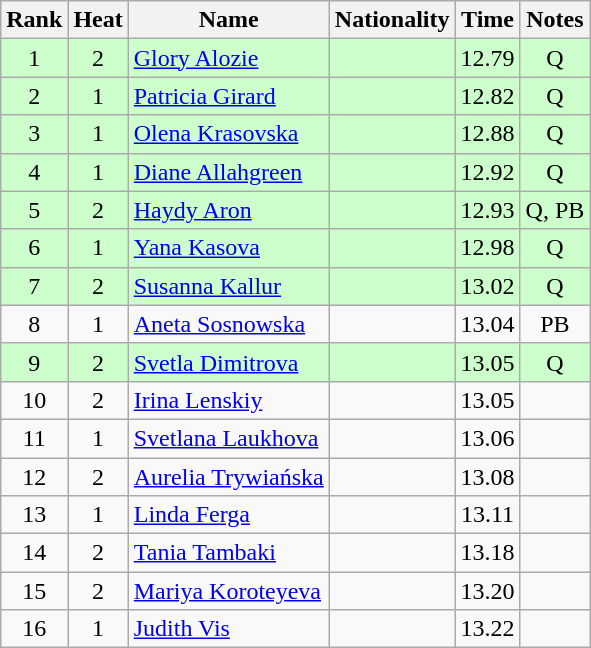<table class="wikitable sortable" style="text-align:center">
<tr>
<th>Rank</th>
<th>Heat</th>
<th>Name</th>
<th>Nationality</th>
<th>Time</th>
<th>Notes</th>
</tr>
<tr bgcolor=ccffcc>
<td>1</td>
<td>2</td>
<td align=left><a href='#'>Glory Alozie</a></td>
<td align=left></td>
<td>12.79</td>
<td>Q</td>
</tr>
<tr bgcolor=ccffcc>
<td>2</td>
<td>1</td>
<td align=left><a href='#'>Patricia Girard</a></td>
<td align=left></td>
<td>12.82</td>
<td>Q</td>
</tr>
<tr bgcolor=ccffcc>
<td>3</td>
<td>1</td>
<td align=left><a href='#'>Olena Krasovska</a></td>
<td align=left></td>
<td>12.88</td>
<td>Q</td>
</tr>
<tr bgcolor=ccffcc>
<td>4</td>
<td>1</td>
<td align=left><a href='#'>Diane Allahgreen</a></td>
<td align=left></td>
<td>12.92</td>
<td>Q</td>
</tr>
<tr bgcolor=ccffcc>
<td>5</td>
<td>2</td>
<td align=left><a href='#'>Haydy Aron</a></td>
<td align=left></td>
<td>12.93</td>
<td>Q, PB</td>
</tr>
<tr bgcolor=ccffcc>
<td>6</td>
<td>1</td>
<td align=left><a href='#'>Yana Kasova</a></td>
<td align=left></td>
<td>12.98</td>
<td>Q</td>
</tr>
<tr bgcolor=ccffcc>
<td>7</td>
<td>2</td>
<td align=left><a href='#'>Susanna Kallur</a></td>
<td align=left></td>
<td>13.02</td>
<td>Q</td>
</tr>
<tr>
<td>8</td>
<td>1</td>
<td align=left><a href='#'>Aneta Sosnowska</a></td>
<td align=left></td>
<td>13.04</td>
<td>PB</td>
</tr>
<tr bgcolor=ccffcc>
<td>9</td>
<td>2</td>
<td align=left><a href='#'>Svetla Dimitrova</a></td>
<td align=left></td>
<td>13.05</td>
<td>Q</td>
</tr>
<tr>
<td>10</td>
<td>2</td>
<td align=left><a href='#'>Irina Lenskiy</a></td>
<td align=left></td>
<td>13.05</td>
<td></td>
</tr>
<tr>
<td>11</td>
<td>1</td>
<td align=left><a href='#'>Svetlana Laukhova</a></td>
<td align=left></td>
<td>13.06</td>
<td></td>
</tr>
<tr>
<td>12</td>
<td>2</td>
<td align=left><a href='#'>Aurelia Trywiańska</a></td>
<td align=left></td>
<td>13.08</td>
<td></td>
</tr>
<tr>
<td>13</td>
<td>1</td>
<td align=left><a href='#'>Linda Ferga</a></td>
<td align=left></td>
<td>13.11</td>
<td></td>
</tr>
<tr>
<td>14</td>
<td>2</td>
<td align=left><a href='#'>Tania Tambaki</a></td>
<td align=left></td>
<td>13.18</td>
<td></td>
</tr>
<tr>
<td>15</td>
<td>2</td>
<td align=left><a href='#'>Mariya Koroteyeva</a></td>
<td align=left></td>
<td>13.20</td>
<td></td>
</tr>
<tr>
<td>16</td>
<td>1</td>
<td align=left><a href='#'>Judith Vis</a></td>
<td align=left></td>
<td>13.22</td>
<td></td>
</tr>
</table>
